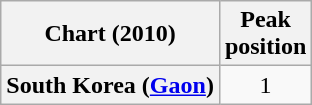<table class="wikitable plainrowheaders">
<tr>
<th scope="col">Chart (2010)</th>
<th scope="col">Peak<br>position</th>
</tr>
<tr>
<th scope="row">South Korea (<a href='#'>Gaon</a>)</th>
<td align="center">1</td>
</tr>
</table>
